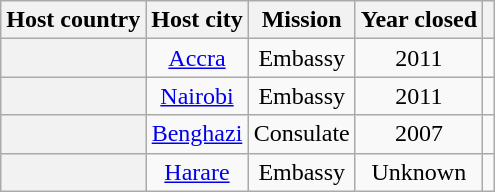<table class="wikitable plainrowheaders" style="text-align:center;">
<tr>
<th scope="col">Host country</th>
<th scope="col">Host city</th>
<th scope="col">Mission</th>
<th scope="col">Year closed</th>
<th scope="col"></th>
</tr>
<tr>
<th scope="row"></th>
<td><a href='#'>Accra</a></td>
<td>Embassy</td>
<td>2011</td>
<td></td>
</tr>
<tr>
<th scope="row"></th>
<td><a href='#'>Nairobi</a></td>
<td>Embassy</td>
<td>2011</td>
<td></td>
</tr>
<tr>
<th scope="row"></th>
<td><a href='#'>Benghazi</a></td>
<td>Consulate</td>
<td>2007</td>
<td></td>
</tr>
<tr>
<th scope="row"></th>
<td><a href='#'>Harare</a></td>
<td>Embassy</td>
<td>Unknown</td>
<td></td>
</tr>
</table>
